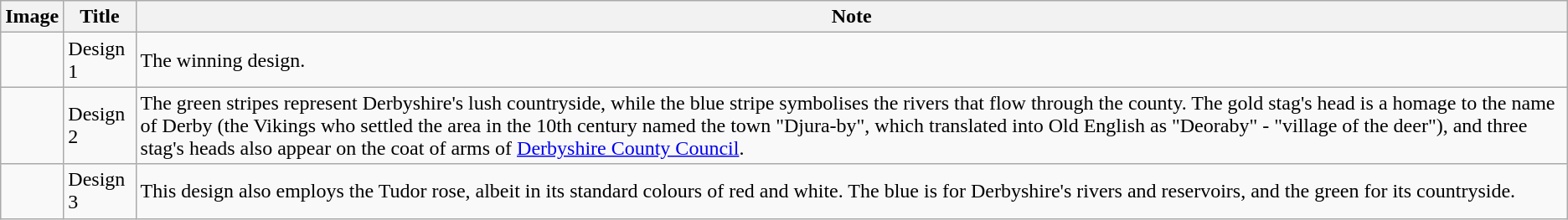<table class="wikitable">
<tr>
<th>Image</th>
<th>Title</th>
<th>Note</th>
</tr>
<tr>
<td></td>
<td>Design 1</td>
<td>The winning design.</td>
</tr>
<tr>
<td></td>
<td>Design 2</td>
<td>The green stripes represent Derbyshire's lush countryside, while the blue stripe symbolises the rivers that flow through the county. The gold stag's head is a homage to the name of Derby (the Vikings who settled the area in the 10th century named the town "Djura-by", which translated into Old English as "Deoraby" - "village of the deer"), and three stag's heads also appear on the coat of arms of <a href='#'>Derbyshire County Council</a>.</td>
</tr>
<tr>
<td></td>
<td>Design 3</td>
<td>This design also employs the Tudor rose, albeit in its standard colours of red and white. The blue is for Derbyshire's rivers and reservoirs, and the green for its countryside.</td>
</tr>
</table>
